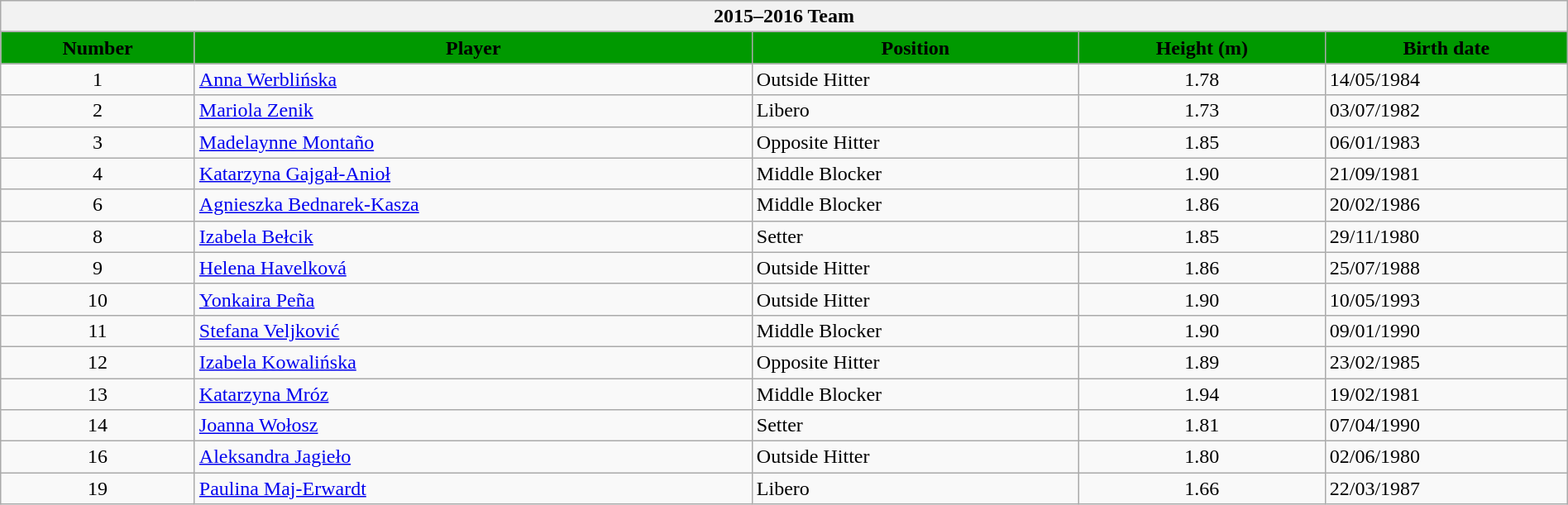<table class="wikitable collapsible collapsed" style="width:100%;">
<tr>
<th colspan=6><strong>2015–2016 Team</strong></th>
</tr>
<tr>
</tr>
<tr style="background: #009900">
<td align=center><strong>Number</strong></td>
<td align=center><strong>Player</strong></td>
<td align=center><strong>Position</strong></td>
<td align=center><strong>Height (m)</strong></td>
<td align=center><strong>Birth date</strong></td>
</tr>
<tr>
<td align=center>1</td>
<td> <a href='#'>Anna Werblińska</a></td>
<td>Outside Hitter</td>
<td align=center>1.78</td>
<td>14/05/1984</td>
</tr>
<tr>
<td align=center>2</td>
<td> <a href='#'>Mariola Zenik</a></td>
<td>Libero</td>
<td align=center>1.73</td>
<td>03/07/1982</td>
</tr>
<tr>
<td align=center>3</td>
<td> <a href='#'>Madelaynne Montaño</a></td>
<td>Opposite Hitter</td>
<td align=center>1.85</td>
<td>06/01/1983</td>
</tr>
<tr>
<td align=center>4</td>
<td> <a href='#'>Katarzyna Gajgał-Anioł</a></td>
<td>Middle Blocker</td>
<td align=center>1.90</td>
<td>21/09/1981</td>
</tr>
<tr>
<td align=center>6</td>
<td> <a href='#'>Agnieszka Bednarek-Kasza</a></td>
<td>Middle Blocker</td>
<td align=center>1.86</td>
<td>20/02/1986</td>
</tr>
<tr>
<td align=center>8</td>
<td> <a href='#'>Izabela Bełcik</a></td>
<td>Setter</td>
<td align=center>1.85</td>
<td>29/11/1980</td>
</tr>
<tr>
<td align=center>9</td>
<td> <a href='#'>Helena Havelková</a></td>
<td>Outside Hitter</td>
<td align=center>1.86</td>
<td>25/07/1988</td>
</tr>
<tr>
<td align=center>10</td>
<td> <a href='#'>Yonkaira Peña</a></td>
<td>Outside Hitter</td>
<td align=center>1.90</td>
<td>10/05/1993</td>
</tr>
<tr>
<td align=center>11</td>
<td> <a href='#'>Stefana Veljković</a></td>
<td>Middle Blocker</td>
<td align=center>1.90</td>
<td>09/01/1990</td>
</tr>
<tr>
<td align=center>12</td>
<td> <a href='#'>Izabela Kowalińska</a></td>
<td>Opposite Hitter</td>
<td align=center>1.89</td>
<td>23/02/1985</td>
</tr>
<tr>
<td align=center>13</td>
<td> <a href='#'>Katarzyna Mróz</a></td>
<td>Middle Blocker</td>
<td align=center>1.94</td>
<td>19/02/1981</td>
</tr>
<tr>
<td align=center>14</td>
<td> <a href='#'>Joanna Wołosz</a></td>
<td>Setter</td>
<td align=center>1.81</td>
<td>07/04/1990</td>
</tr>
<tr>
<td align=center>16</td>
<td> <a href='#'>Aleksandra Jagieło</a></td>
<td>Outside Hitter</td>
<td align=center>1.80</td>
<td>02/06/1980</td>
</tr>
<tr>
<td align=center>19</td>
<td> <a href='#'>Paulina Maj-Erwardt</a></td>
<td>Libero</td>
<td align=center>1.66</td>
<td>22/03/1987</td>
</tr>
</table>
